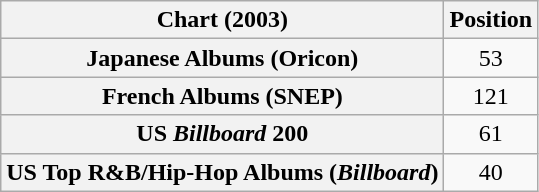<table class="wikitable sortable plainrowheaders" style="text-align:center">
<tr>
<th scope="col">Chart (2003)</th>
<th scope="col">Position</th>
</tr>
<tr>
<th scope="row">Japanese Albums (Oricon)</th>
<td>53</td>
</tr>
<tr>
<th scope="row">French Albums (SNEP)</th>
<td>121</td>
</tr>
<tr>
<th scope="row">US <em>Billboard</em> 200</th>
<td>61</td>
</tr>
<tr>
<th scope="row">US Top R&B/Hip-Hop Albums (<em>Billboard</em>)</th>
<td>40</td>
</tr>
</table>
